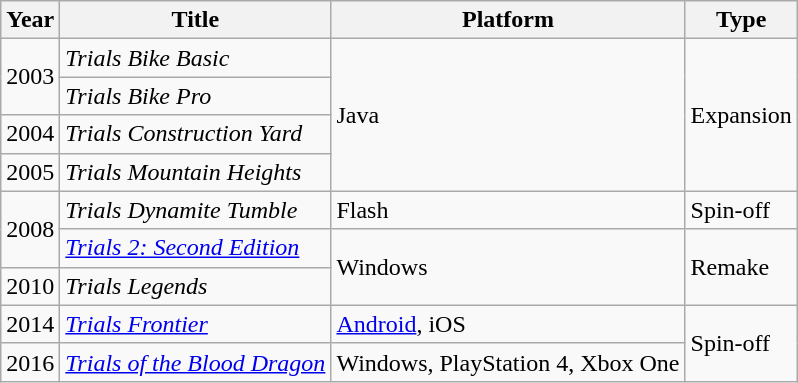<table class="wikitable sortable">
<tr>
<th>Year</th>
<th>Title</th>
<th>Platform</th>
<th>Type</th>
</tr>
<tr>
<td rowspan="2">2003</td>
<td><em>Trials Bike Basic</em></td>
<td rowspan="4">Java</td>
<td rowspan="4">Expansion</td>
</tr>
<tr>
<td><em>Trials Bike Pro</em></td>
</tr>
<tr>
<td>2004</td>
<td><em>Trials Construction Yard</em></td>
</tr>
<tr>
<td>2005</td>
<td><em>Trials Mountain Heights</em></td>
</tr>
<tr>
<td rowspan="2">2008</td>
<td><em>Trials Dynamite Tumble</em></td>
<td>Flash</td>
<td>Spin-off</td>
</tr>
<tr>
<td><em><a href='#'>Trials 2: Second Edition</a></em></td>
<td rowspan="2">Windows</td>
<td rowspan="2">Remake</td>
</tr>
<tr>
<td>2010</td>
<td><em>Trials Legends</em></td>
</tr>
<tr>
<td>2014</td>
<td><em><a href='#'>Trials Frontier</a></em></td>
<td><a href='#'>Android</a>, iOS</td>
<td rowspan="2">Spin-off</td>
</tr>
<tr>
<td>2016</td>
<td><em><a href='#'>Trials of the Blood Dragon</a></em></td>
<td>Windows, PlayStation 4, Xbox One</td>
</tr>
</table>
